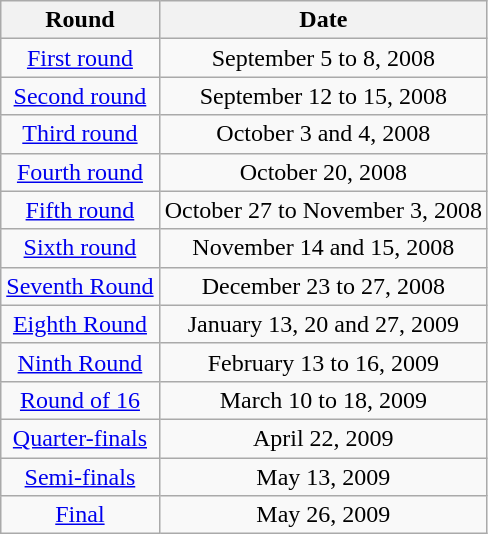<table class="wikitable">
<tr>
<th>Round</th>
<th>Date</th>
</tr>
<tr align=center>
<td><a href='#'>First round</a></td>
<td>September 5 to 8, 2008</td>
</tr>
<tr align=center>
<td><a href='#'>Second round</a></td>
<td>September 12 to 15, 2008</td>
</tr>
<tr align=center>
<td><a href='#'>Third round</a></td>
<td>October 3 and 4, 2008</td>
</tr>
<tr align=center>
<td><a href='#'>Fourth round</a></td>
<td>October 20, 2008</td>
</tr>
<tr align=center>
<td><a href='#'>Fifth round</a></td>
<td>October 27 to November 3, 2008</td>
</tr>
<tr align=center>
<td><a href='#'>Sixth round</a></td>
<td>November 14 and 15, 2008</td>
</tr>
<tr align=center>
<td><a href='#'>Seventh Round</a></td>
<td>December 23 to 27, 2008</td>
</tr>
<tr align=center>
<td><a href='#'>Eighth Round</a></td>
<td>January 13, 20 and 27, 2009</td>
</tr>
<tr align=center>
<td><a href='#'>Ninth Round</a></td>
<td>February 13 to 16, 2009</td>
</tr>
<tr align=center>
<td><a href='#'>Round of 16</a></td>
<td>March 10 to 18, 2009</td>
</tr>
<tr align=center>
<td><a href='#'>Quarter-finals</a></td>
<td>April 22, 2009</td>
</tr>
<tr align=center>
<td><a href='#'>Semi-finals</a></td>
<td>May 13, 2009</td>
</tr>
<tr align=center>
<td><a href='#'>Final</a></td>
<td>May 26, 2009</td>
</tr>
</table>
